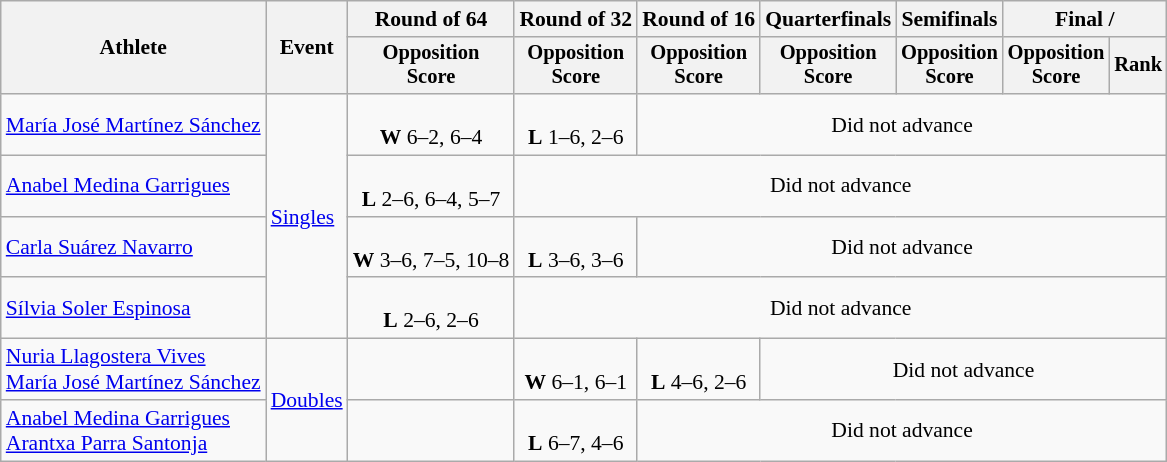<table class=wikitable style="font-size:90%">
<tr>
<th rowspan="2">Athlete</th>
<th rowspan="2">Event</th>
<th>Round of 64</th>
<th>Round of 32</th>
<th>Round of 16</th>
<th>Quarterfinals</th>
<th>Semifinals</th>
<th colspan=2>Final / </th>
</tr>
<tr style="font-size:95%">
<th>Opposition<br>Score</th>
<th>Opposition<br>Score</th>
<th>Opposition<br>Score</th>
<th>Opposition<br>Score</th>
<th>Opposition<br>Score</th>
<th>Opposition<br>Score</th>
<th>Rank</th>
</tr>
<tr align=center>
<td align=left><a href='#'>María José Martínez Sánchez</a></td>
<td align=left rowspan=4><a href='#'>Singles</a></td>
<td><br><strong>W</strong> 6–2, 6–4</td>
<td><br><strong>L</strong> 1–6, 2–6</td>
<td colspan=5>Did not advance</td>
</tr>
<tr align=center>
<td align=left><a href='#'>Anabel Medina Garrigues</a></td>
<td><br><strong>L</strong> 2–6, 6–4, 5–7</td>
<td colspan=6>Did not advance</td>
</tr>
<tr align=center>
<td align=left><a href='#'>Carla Suárez Navarro</a></td>
<td><br><strong>W</strong> 3–6, 7–5, 10–8</td>
<td><br><strong>L</strong> 3–6, 3–6</td>
<td colspan=5>Did not advance</td>
</tr>
<tr align=center>
<td align=left><a href='#'>Sílvia Soler Espinosa</a></td>
<td><br><strong>L</strong> 2–6, 2–6</td>
<td colspan=6>Did not advance</td>
</tr>
<tr align=center>
<td align=left><a href='#'>Nuria Llagostera Vives</a><br><a href='#'>María José Martínez Sánchez</a></td>
<td align=left rowspan=2><a href='#'>Doubles</a></td>
<td></td>
<td><br><strong>W</strong> 6–1, 6–1</td>
<td><br><strong>L</strong> 4–6, 2–6</td>
<td colspan=4>Did not advance</td>
</tr>
<tr align=center>
<td align=left><a href='#'>Anabel Medina Garrigues</a><br><a href='#'>Arantxa Parra Santonja</a></td>
<td></td>
<td><br><strong>L</strong> 6–7, 4–6</td>
<td colspan=5>Did not advance</td>
</tr>
</table>
